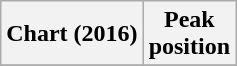<table class="wikitable plainrowheaders" style="text-align:center">
<tr>
<th scope="col">Chart (2016)</th>
<th scope="col">Peak<br>position</th>
</tr>
<tr>
</tr>
</table>
